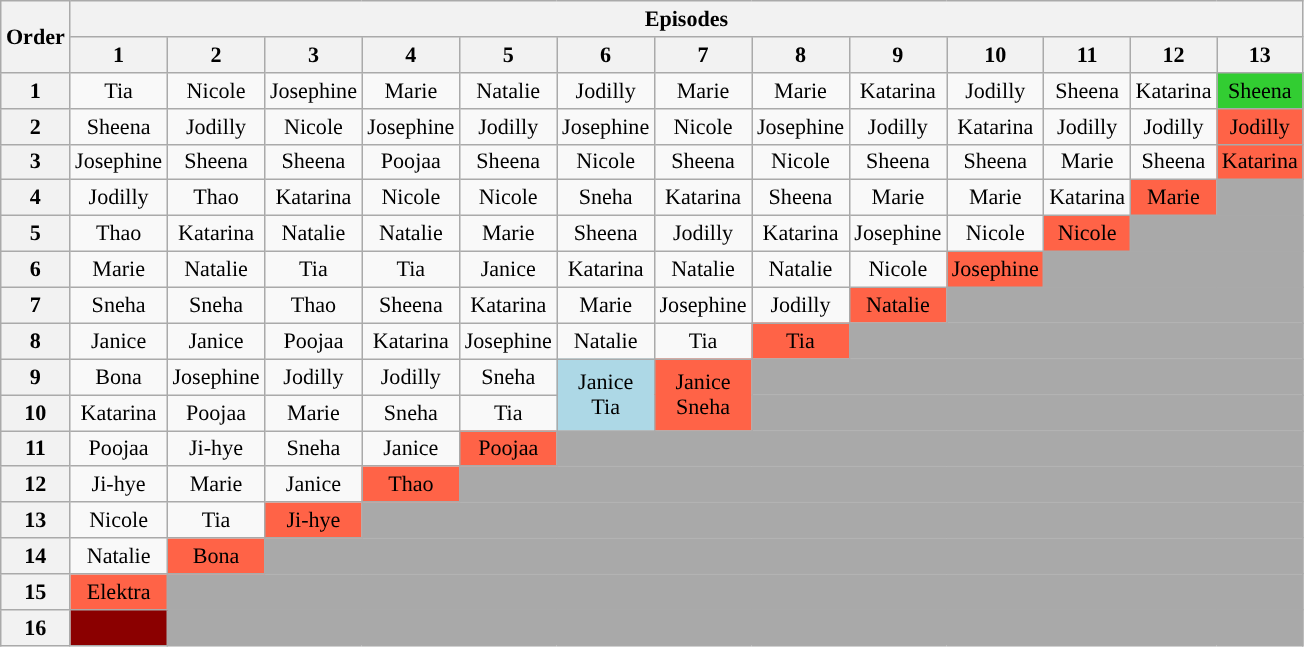<table class="wikitable" style="text-align:center; font-size:92%">
<tr>
<th rowspan=2>Order</th>
<th colspan=13>Episodes</th>
</tr>
<tr>
<th>1</th>
<th>2</th>
<th>3</th>
<th>4</th>
<th>5</th>
<th>6</th>
<th>7</th>
<th>8</th>
<th>9</th>
<th>10</th>
<th>11</th>
<th>12</th>
<th>13</th>
</tr>
<tr>
<th>1</th>
<td>Tia</td>
<td>Nicole</td>
<td>Josephine</td>
<td>Marie</td>
<td>Natalie</td>
<td>Jodilly</td>
<td>Marie</td>
<td>Marie</td>
<td>Katarina</td>
<td>Jodilly</td>
<td>Sheena</td>
<td>Katarina</td>
<td style="background:limegreen;">Sheena</td>
</tr>
<tr>
<th>2</th>
<td>Sheena</td>
<td>Jodilly</td>
<td>Nicole</td>
<td>Josephine</td>
<td>Jodilly</td>
<td>Josephine</td>
<td>Nicole</td>
<td>Josephine</td>
<td>Jodilly</td>
<td>Katarina</td>
<td>Jodilly</td>
<td>Jodilly</td>
<td style="background:tomato;">Jodilly</td>
</tr>
<tr>
<th>3</th>
<td>Josephine</td>
<td>Sheena</td>
<td>Sheena</td>
<td>Poojaa</td>
<td>Sheena</td>
<td>Nicole</td>
<td>Sheena</td>
<td>Nicole</td>
<td>Sheena</td>
<td>Sheena</td>
<td>Marie</td>
<td>Sheena</td>
<td style="background:tomato;">Katarina</td>
</tr>
<tr>
<th>4</th>
<td>Jodilly</td>
<td>Thao</td>
<td>Katarina</td>
<td>Nicole</td>
<td>Nicole</td>
<td>Sneha</td>
<td>Katarina</td>
<td>Sheena</td>
<td>Marie</td>
<td>Marie</td>
<td>Katarina</td>
<td style="background:tomato;">Marie</td>
<td style="background:darkgray;" colspan="4"></td>
</tr>
<tr>
<th>5</th>
<td>Thao</td>
<td>Katarina</td>
<td>Natalie</td>
<td>Natalie</td>
<td>Marie</td>
<td>Sheena</td>
<td>Jodilly</td>
<td>Katarina</td>
<td>Josephine</td>
<td>Nicole</td>
<td style="background:tomato;">Nicole</td>
<td style="background:darkgray;" colspan="5"></td>
</tr>
<tr>
<th>6</th>
<td>Marie</td>
<td>Natalie</td>
<td>Tia</td>
<td>Tia</td>
<td>Janice</td>
<td>Katarina</td>
<td>Natalie</td>
<td>Natalie</td>
<td>Nicole</td>
<td style="background:tomato;">Josephine</td>
<td colspan="6" style="background:darkgray;"></td>
</tr>
<tr>
<th>7</th>
<td>Sneha</td>
<td>Sneha</td>
<td>Thao</td>
<td>Sheena</td>
<td>Katarina</td>
<td>Marie</td>
<td>Josephine</td>
<td>Jodilly</td>
<td style="background:tomato;">Natalie</td>
<td style="background:darkgray;" colspan="7"></td>
</tr>
<tr>
<th>8</th>
<td>Janice</td>
<td>Janice</td>
<td>Poojaa</td>
<td>Katarina</td>
<td>Josephine</td>
<td>Natalie</td>
<td>Tia</td>
<td style="background:tomato;">Tia</td>
<td style="background:darkgray;" colspan="8"></td>
</tr>
<tr>
<th>9</th>
<td>Bona</td>
<td>Josephine</td>
<td>Jodilly</td>
<td>Jodilly</td>
<td>Sneha</td>
<td rowspan="2" style="background:lightblue;">Janice<br>Tia</td>
<td rowspan="2" style="background:tomato;">Janice<br>Sneha</td>
<td style="background:darkgray;" colspan="9"></td>
</tr>
<tr>
<th>10</th>
<td>Katarina</td>
<td>Poojaa</td>
<td>Marie</td>
<td>Sneha</td>
<td>Tia</td>
<td style="background:darkgray;" colspan="10"></td>
</tr>
<tr>
<th>11</th>
<td>Poojaa</td>
<td>Ji-hye</td>
<td>Sneha</td>
<td>Janice</td>
<td style="background:tomato;">Poojaa</td>
<td style="background:darkgray;" colspan="11"></td>
</tr>
<tr>
<th>12</th>
<td>Ji-hye</td>
<td>Marie</td>
<td>Janice</td>
<td style="background:tomato;">Thao</td>
<td style="background:darkgray;" colspan="12"></td>
</tr>
<tr>
<th>13</th>
<td>Nicole</td>
<td>Tia</td>
<td style="background:tomato;">Ji-hye</td>
<td style="background:darkgray;" colspan="13"></td>
</tr>
<tr>
<th>14</th>
<td>Natalie</td>
<td style="background:tomato;">Bona</td>
<td style="background:darkgray;" colspan="14"></td>
</tr>
<tr>
<th>15</th>
<td style="background:tomato;">Elektra</td>
<td style="background:darkgray;" colspan="15"></td>
</tr>
<tr>
<th>16</th>
<td style="background:darkred;"></td>
<td style="background:darkgray;" colspan="16"></td>
</tr>
</table>
